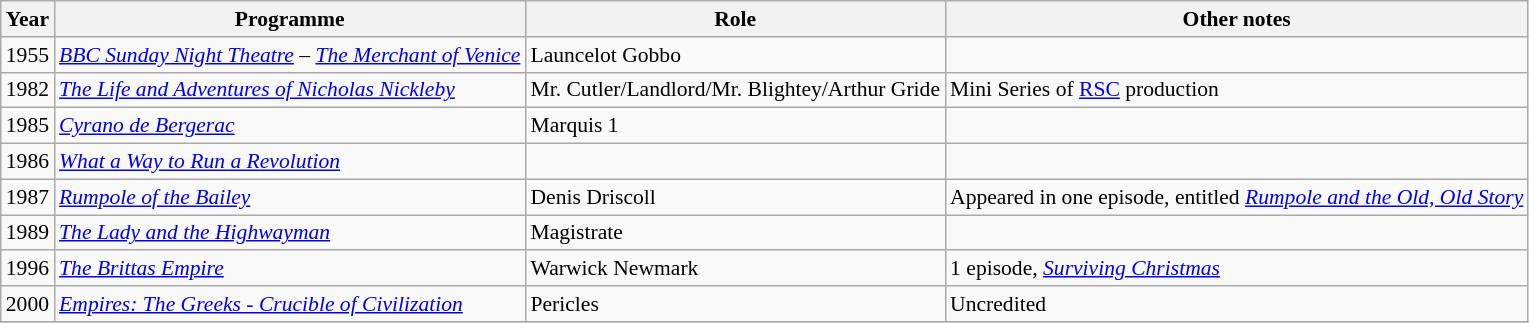<table class="wikitable" style="font-size: 90%;">
<tr>
<th>Year</th>
<th>Programme</th>
<th>Role</th>
<th>Other notes</th>
</tr>
<tr>
<td>1955</td>
<td><em><a href='#'>BBC Sunday Night Theatre</a> – <a href='#'>The Merchant of Venice</a></em></td>
<td>Launcelot Gobbo</td>
<td></td>
</tr>
<tr>
<td>1982</td>
<td><em><a href='#'>The Life and Adventures of Nicholas Nickleby</a></em></td>
<td>Mr. Cutler/Landlord/Mr. Blightey/Arthur Gride</td>
<td>Mini Series of <a href='#'>RSC</a> production</td>
</tr>
<tr>
<td>1985</td>
<td><em><a href='#'>Cyrano de Bergerac</a></em></td>
<td>Marquis 1</td>
<td></td>
</tr>
<tr>
<td>1986</td>
<td><em><a href='#'>What a Way to Run a Revolution</a></em></td>
<td></td>
<td></td>
</tr>
<tr>
<td>1987</td>
<td><em><a href='#'>Rumpole of the Bailey</a></em></td>
<td>Denis Driscoll</td>
<td>Appeared in one episode, entitled <em><a href='#'>Rumpole and the Old, Old Story</a></em></td>
</tr>
<tr>
<td>1989</td>
<td><em><a href='#'>The Lady and the Highwayman</a></em></td>
<td>Magistrate</td>
<td></td>
</tr>
<tr>
<td>1996</td>
<td><em><a href='#'>The Brittas Empire</a></em></td>
<td>Warwick Newmark</td>
<td>1 episode, <em><a href='#'>Surviving Christmas</a></em></td>
</tr>
<tr>
<td>2000</td>
<td><em><a href='#'>Empires: The Greeks - Crucible of Civilization</a></em></td>
<td>Pericles</td>
<td>Uncredited</td>
</tr>
<tr>
</tr>
</table>
